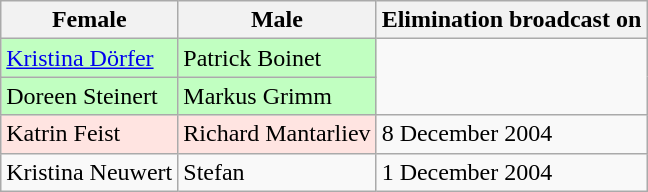<table class=wikitable>
<tr>
<th>Female</th>
<th>Male</th>
<th>Elimination broadcast on</th>
</tr>
<tr>
<td style="background-color:#C1FFC1;"><a href='#'>Kristina Dörfer</a></td>
<td style="background-color:#C1FFC1;">Patrick Boinet</td>
<td align="left" rowspan=2></td>
</tr>
<tr>
<td style="background-color:#C1FFC1;">Doreen Steinert</td>
<td style="background-color:#C1FFC1;">Markus Grimm</td>
</tr>
<tr>
<td style="background-color:#FFE4E1;">Katrin Feist</td>
<td style="background-color:#FFE4E1;">Richard Mantarliev</td>
<td>8 December 2004</td>
</tr>
<tr>
<td>Kristina Neuwert</td>
<td>Stefan</td>
<td>1 December 2004</td>
</tr>
</table>
